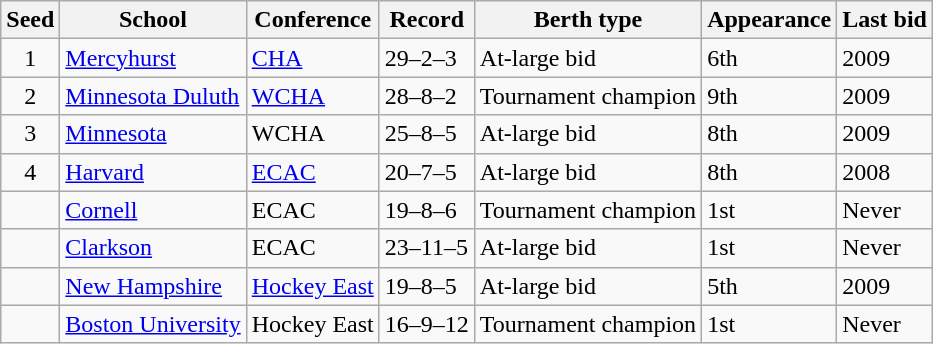<table class="wikitable">
<tr>
<th>Seed</th>
<th>School</th>
<th>Conference</th>
<th>Record</th>
<th>Berth type</th>
<th>Appearance</th>
<th>Last bid</th>
</tr>
<tr>
<td align=center>1</td>
<td><a href='#'>Mercyhurst</a></td>
<td><a href='#'>CHA</a></td>
<td>29–2–3</td>
<td>At-large bid</td>
<td>6th</td>
<td>2009</td>
</tr>
<tr>
<td align=center>2</td>
<td><a href='#'>Minnesota Duluth</a></td>
<td><a href='#'>WCHA</a></td>
<td>28–8–2</td>
<td>Tournament champion</td>
<td>9th</td>
<td>2009</td>
</tr>
<tr>
<td align=center>3</td>
<td><a href='#'>Minnesota</a></td>
<td>WCHA</td>
<td>25–8–5</td>
<td>At-large bid</td>
<td>8th</td>
<td>2009</td>
</tr>
<tr>
<td align=center>4</td>
<td><a href='#'>Harvard</a></td>
<td><a href='#'>ECAC</a></td>
<td>20–7–5</td>
<td>At-large bid</td>
<td>8th</td>
<td>2008</td>
</tr>
<tr>
<td></td>
<td><a href='#'>Cornell</a></td>
<td>ECAC</td>
<td>19–8–6</td>
<td>Tournament champion</td>
<td>1st</td>
<td>Never</td>
</tr>
<tr>
<td></td>
<td><a href='#'>Clarkson</a></td>
<td>ECAC</td>
<td>23–11–5</td>
<td>At-large bid</td>
<td>1st</td>
<td>Never</td>
</tr>
<tr>
<td></td>
<td><a href='#'>New Hampshire</a></td>
<td><a href='#'>Hockey East</a></td>
<td>19–8–5</td>
<td>At-large bid</td>
<td>5th</td>
<td>2009</td>
</tr>
<tr>
<td></td>
<td><a href='#'>Boston University</a></td>
<td>Hockey East</td>
<td>16–9–12</td>
<td>Tournament champion</td>
<td>1st</td>
<td>Never</td>
</tr>
</table>
